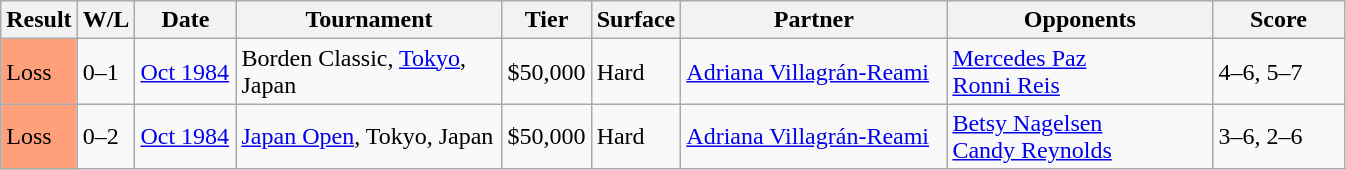<table class="sortable wikitable">
<tr>
<th style="width:40px">Result</th>
<th style="width:30px" class="unsortable">W/L</th>
<th style="width:60px">Date</th>
<th style="width:170px">Tournament</th>
<th style="width:40px">Tier</th>
<th style="width:50px">Surface</th>
<th style="width:170px">Partner</th>
<th style="width:170px">Opponents</th>
<th style="width:80px" class="unsortable">Score</th>
</tr>
<tr>
<td style="background:#FFA07A;">Loss</td>
<td>0–1</td>
<td><a href='#'>Oct 1984</a></td>
<td>Borden Classic, <a href='#'>Tokyo</a>, Japan</td>
<td>$50,000</td>
<td>Hard</td>
<td> <a href='#'>Adriana Villagrán-Reami</a></td>
<td> <a href='#'>Mercedes Paz</a><br> <a href='#'>Ronni Reis</a></td>
<td>4–6, 5–7</td>
</tr>
<tr>
<td style="background:#FFA07A;">Loss</td>
<td>0–2</td>
<td><a href='#'>Oct 1984</a></td>
<td><a href='#'>Japan Open</a>, Tokyo, Japan</td>
<td>$50,000</td>
<td>Hard</td>
<td> <a href='#'>Adriana Villagrán-Reami</a></td>
<td> <a href='#'>Betsy Nagelsen</a><br> <a href='#'>Candy Reynolds</a></td>
<td>3–6, 2–6</td>
</tr>
</table>
